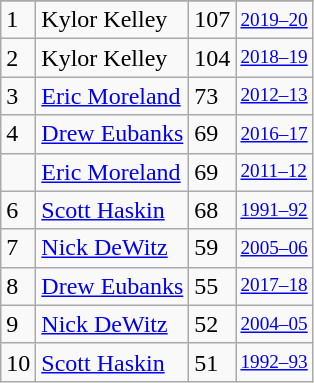<table class="wikitable">
<tr>
</tr>
<tr>
<td>1</td>
<td>Kylor Kelley</td>
<td>107</td>
<td style="font-size:80%;"><a href='#'>2019–20</a></td>
</tr>
<tr>
<td>2</td>
<td>Kylor Kelley</td>
<td>104</td>
<td style="font-size:80%;"><a href='#'>2018–19</a></td>
</tr>
<tr>
<td>3</td>
<td><a href='#'>Eric Moreland</a></td>
<td>73</td>
<td style="font-size:80%;"><a href='#'>2012–13</a></td>
</tr>
<tr>
<td>4</td>
<td><a href='#'>Drew Eubanks</a></td>
<td>69</td>
<td style="font-size:80%;"><a href='#'>2016–17</a></td>
</tr>
<tr>
<td></td>
<td><a href='#'>Eric Moreland</a></td>
<td>69</td>
<td style="font-size:80%;"><a href='#'>2011–12</a></td>
</tr>
<tr>
<td>6</td>
<td><a href='#'>Scott Haskin</a></td>
<td>68</td>
<td style="font-size:80%;"><a href='#'>1991–92</a></td>
</tr>
<tr>
<td>7</td>
<td><a href='#'>Nick DeWitz</a></td>
<td>59</td>
<td style="font-size:80%;"><a href='#'>2005–06</a></td>
</tr>
<tr>
<td>8</td>
<td><a href='#'>Drew Eubanks</a></td>
<td>55</td>
<td style="font-size:80%;"><a href='#'>2017–18</a></td>
</tr>
<tr>
<td>9</td>
<td><a href='#'>Nick DeWitz</a></td>
<td>52</td>
<td style="font-size:80%;"><a href='#'>2004–05</a></td>
</tr>
<tr>
<td>10</td>
<td><a href='#'>Scott Haskin</a></td>
<td>51</td>
<td style="font-size:80%;"><a href='#'>1992–93</a></td>
</tr>
</table>
